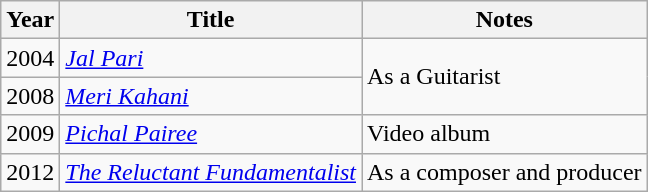<table class="wikitable">
<tr>
<th>Year</th>
<th>Title</th>
<th>Notes</th>
</tr>
<tr>
<td>2004</td>
<td><em><a href='#'>Jal Pari</a></em></td>
<td rowspan="2">As a Guitarist</td>
</tr>
<tr>
<td>2008</td>
<td><em><a href='#'>Meri Kahani</a></em></td>
</tr>
<tr>
<td>2009</td>
<td><em><a href='#'>Pichal Pairee</a></em></td>
<td>Video album</td>
</tr>
<tr>
<td>2012</td>
<td><em><a href='#'>The Reluctant Fundamentalist</a></em></td>
<td>As a composer and producer</td>
</tr>
</table>
